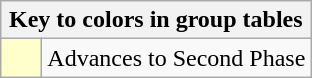<table class="wikitable" style="text-align: center;">
<tr>
<th colspan=2>Key to colors in group tables</th>
</tr>
<tr>
<td bgcolor=#FFFFCC style="width: 20px;"></td>
<td align=left>Advances to Second Phase</td>
</tr>
</table>
